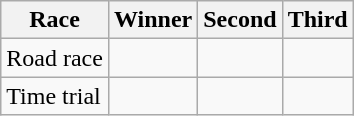<table class="wikitable">
<tr>
<th>Race</th>
<th>Winner</th>
<th>Second</th>
<th>Third</th>
</tr>
<tr>
<td>Road race</td>
<td></td>
<td></td>
<td></td>
</tr>
<tr>
<td>Time trial</td>
<td></td>
<td></td>
<td></td>
</tr>
</table>
